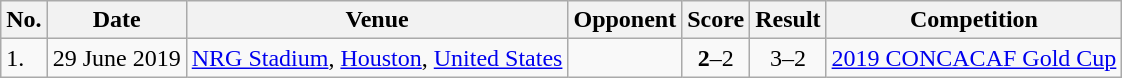<table class="wikitable" style="font-size:100%;">
<tr>
<th>No.</th>
<th>Date</th>
<th>Venue</th>
<th>Opponent</th>
<th>Score</th>
<th>Result</th>
<th>Competition</th>
</tr>
<tr>
<td>1.</td>
<td>29 June 2019</td>
<td><a href='#'>NRG Stadium</a>, <a href='#'>Houston</a>, <a href='#'>United States</a></td>
<td></td>
<td align=center><strong>2</strong>–2</td>
<td align=center>3–2</td>
<td><a href='#'>2019 CONCACAF Gold Cup</a></td>
</tr>
</table>
